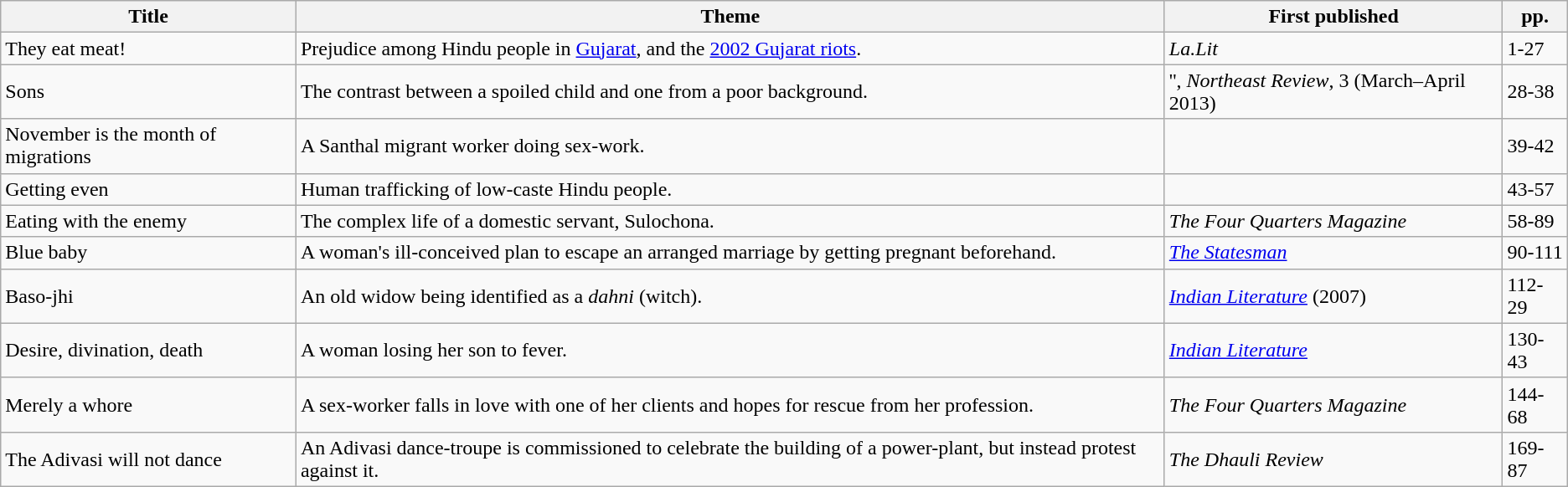<table class="wikitable">
<tr>
<th>Title</th>
<th>Theme</th>
<th>First published</th>
<th>pp.</th>
</tr>
<tr>
<td>They eat meat!</td>
<td>Prejudice among Hindu people in <a href='#'>Gujarat</a>, and the <a href='#'>2002 Gujarat riots</a>.</td>
<td><em>La.Lit</em></td>
<td>1-27</td>
</tr>
<tr>
<td>Sons</td>
<td>The contrast between a spoiled child and one from a poor background.</td>
<td>'', <em>Northeast Review</em>, 3 (March–April 2013)</td>
<td>28-38</td>
</tr>
<tr>
<td>November is the month of migrations</td>
<td>A Santhal migrant worker doing sex-work.</td>
<td></td>
<td>39-42</td>
</tr>
<tr>
<td>Getting even</td>
<td>Human trafficking of low-caste Hindu people.</td>
<td></td>
<td>43-57</td>
</tr>
<tr>
<td>Eating with the enemy</td>
<td>The complex life of a domestic servant, Sulochona.</td>
<td><em>The Four Quarters Magazine</em></td>
<td>58-89</td>
</tr>
<tr>
<td>Blue baby</td>
<td>A woman's ill-conceived plan to escape an arranged marriage by getting pregnant beforehand.</td>
<td><em><a href='#'>The Statesman</a></em></td>
<td>90-111</td>
</tr>
<tr>
<td>Baso-jhi</td>
<td>An old widow being identified as a <em>dahni</em> (witch).</td>
<td><em><a href='#'>Indian Literature</a></em> (2007)</td>
<td>112-29</td>
</tr>
<tr>
<td>Desire, divination, death</td>
<td>A woman losing her son to fever.</td>
<td><em><a href='#'>Indian Literature</a></em></td>
<td>130-43</td>
</tr>
<tr>
<td>Merely a whore</td>
<td>A sex-worker falls in love with one of her clients and hopes for rescue from her profession.</td>
<td><em>The Four Quarters Magazine</em></td>
<td>144-68</td>
</tr>
<tr>
<td>The Adivasi will not dance</td>
<td>An Adivasi dance-troupe is commissioned to celebrate the building of a power-plant, but instead protest against it.</td>
<td><em>The Dhauli Review</em></td>
<td>169-87</td>
</tr>
</table>
